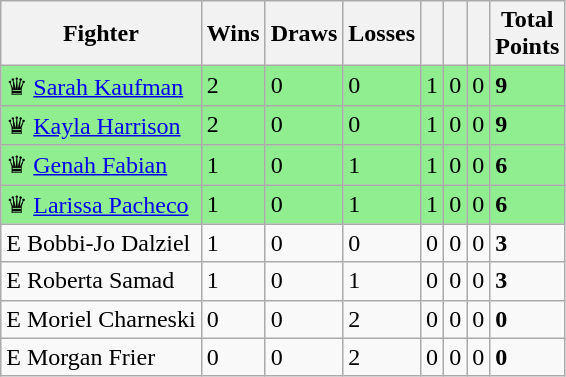<table class="wikitable sortable">
<tr>
<th>Fighter</th>
<th>Wins</th>
<th>Draws</th>
<th>Losses</th>
<th></th>
<th></th>
<th></th>
<th>Total<br> Points</th>
</tr>
<tr style="background:#90EE90;">
<td>♛   <a href='#'>Sarah Kaufman</a></td>
<td>2</td>
<td>0</td>
<td>0</td>
<td>1</td>
<td>0</td>
<td>0</td>
<td><strong>9</strong></td>
</tr>
<tr style="background:#90EE90;">
<td>♛   <a href='#'>Kayla Harrison</a></td>
<td>2</td>
<td>0</td>
<td>0</td>
<td>1</td>
<td>0</td>
<td>0</td>
<td><strong>9</strong></td>
</tr>
<tr style="background:#90EE90;">
<td>♛   <a href='#'>Genah Fabian</a></td>
<td>1</td>
<td>0</td>
<td>1</td>
<td>1</td>
<td>0</td>
<td>0</td>
<td><strong>6</strong></td>
</tr>
<tr style="background:#90EE90;">
<td>♛ <a href='#'>Larissa Pacheco</a></td>
<td>1</td>
<td>0</td>
<td>1</td>
<td>1</td>
<td>0</td>
<td>0</td>
<td><strong>6</strong></td>
</tr>
<tr>
<td>E  Bobbi-Jo Dalziel</td>
<td>1</td>
<td>0</td>
<td>0</td>
<td>0</td>
<td>0</td>
<td>0</td>
<td><strong>3</strong></td>
</tr>
<tr>
<td>E  Roberta Samad</td>
<td>1</td>
<td>0</td>
<td>1</td>
<td>0</td>
<td>0</td>
<td>0</td>
<td><strong>3</strong></td>
</tr>
<tr>
<td>E  Moriel Charneski</td>
<td>0</td>
<td>0</td>
<td>2</td>
<td>0</td>
<td>0</td>
<td>0</td>
<td><strong>0</strong></td>
</tr>
<tr>
<td>E   Morgan Frier</td>
<td>0</td>
<td>0</td>
<td>2</td>
<td>0</td>
<td>0</td>
<td>0</td>
<td><strong>0</strong></td>
</tr>
</table>
